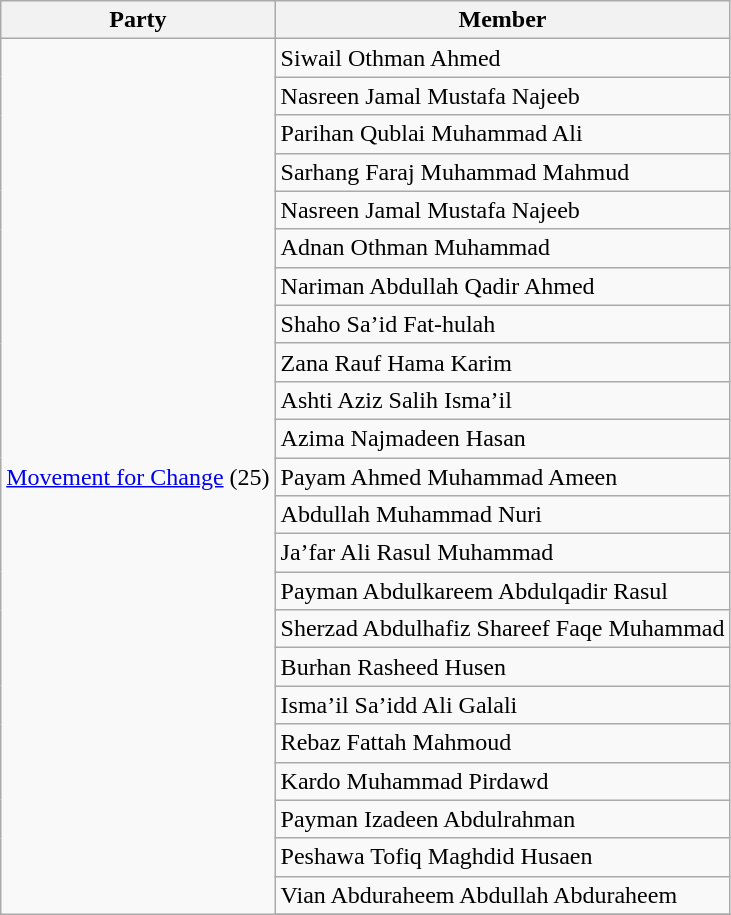<table class=wikitable>
<tr>
<th>Party</th>
<th>Member</th>
</tr>
<tr>
<td rowspan=25> <a href='#'>Movement for Change</a> (25)</td>
<td>Siwail Othman Ahmed</td>
</tr>
<tr>
<td>Nasreen Jamal Mustafa Najeeb</td>
</tr>
<tr>
<td>Parihan Qublai Muhammad Ali</td>
</tr>
<tr>
<td>Sarhang Faraj Muhammad Mahmud</td>
</tr>
<tr>
<td>Nasreen Jamal Mustafa Najeeb</td>
</tr>
<tr>
<td>Adnan Othman Muhammad</td>
</tr>
<tr>
<td>Nariman Abdullah Qadir Ahmed</td>
</tr>
<tr>
<td>Shaho Sa’id Fat-hulah</td>
</tr>
<tr>
<td>Zana Rauf Hama Karim</td>
</tr>
<tr>
<td>Ashti Aziz Salih Isma’il</td>
</tr>
<tr>
<td>Azima Najmadeen Hasan</td>
</tr>
<tr>
<td>Payam Ahmed Muhammad Ameen</td>
</tr>
<tr>
<td>Abdullah Muhammad Nuri</td>
</tr>
<tr>
<td>Ja’far Ali Rasul Muhammad</td>
</tr>
<tr>
<td>Payman Abdulkareem Abdulqadir Rasul</td>
</tr>
<tr>
<td>Sherzad Abdulhafiz Shareef Faqe Muhammad</td>
</tr>
<tr>
<td>Burhan Rasheed Husen</td>
</tr>
<tr>
<td>Isma’il Sa’idd Ali Galali</td>
</tr>
<tr>
<td>Rebaz Fattah Mahmoud</td>
</tr>
<tr>
<td>Kardo Muhammad Pirdawd</td>
</tr>
<tr>
<td>Payman Izadeen Abdulrahman</td>
</tr>
<tr>
<td>Peshawa Tofiq Maghdid Husaen</td>
</tr>
<tr>
<td>Vian Abduraheem Abdullah Abduraheem</td>
</tr>
<tr>
</tr>
</table>
